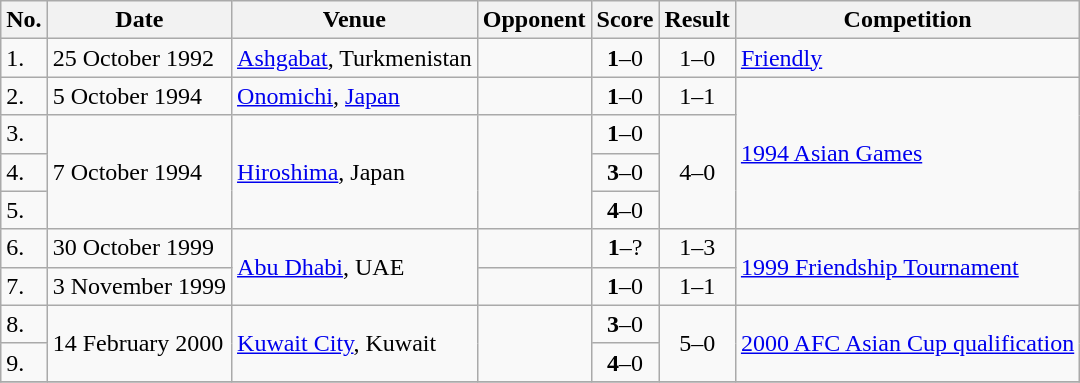<table class="wikitable">
<tr>
<th>No.</th>
<th>Date</th>
<th>Venue</th>
<th>Opponent</th>
<th>Score</th>
<th>Result</th>
<th>Competition</th>
</tr>
<tr>
<td>1.</td>
<td>25 October 1992</td>
<td><a href='#'>Ashgabat</a>, Turkmenistan</td>
<td></td>
<td align=center><strong>1</strong>–0</td>
<td align=center>1–0</td>
<td><a href='#'>Friendly</a></td>
</tr>
<tr>
<td>2.</td>
<td>5 October 1994</td>
<td><a href='#'>Onomichi</a>, <a href='#'>Japan</a></td>
<td></td>
<td align=center><strong>1</strong>–0</td>
<td align=center>1–1</td>
<td rowspan=4><a href='#'>1994 Asian Games</a></td>
</tr>
<tr>
<td>3.</td>
<td rowspan=3>7 October 1994</td>
<td rowspan=3><a href='#'>Hiroshima</a>, Japan</td>
<td rowspan=3></td>
<td align=center><strong>1</strong>–0</td>
<td rowspan=3 align=center>4–0</td>
</tr>
<tr>
<td>4.</td>
<td align=center><strong>3</strong>–0</td>
</tr>
<tr>
<td>5.</td>
<td align=center><strong>4</strong>–0</td>
</tr>
<tr>
<td>6.</td>
<td>30 October 1999</td>
<td rowspan=2><a href='#'>Abu Dhabi</a>, UAE</td>
<td></td>
<td align=center><strong>1</strong>–?</td>
<td align=center>1–3</td>
<td rowspan=2><a href='#'>1999 Friendship Tournament</a></td>
</tr>
<tr>
<td>7.</td>
<td>3 November 1999</td>
<td></td>
<td align=center><strong>1</strong>–0</td>
<td align=center>1–1</td>
</tr>
<tr>
<td>8.</td>
<td rowspan=2>14 February 2000</td>
<td rowspan=2><a href='#'>Kuwait City</a>, Kuwait</td>
<td rowspan=2></td>
<td align=center><strong>3</strong>–0</td>
<td rowspan=2 align=center>5–0</td>
<td rowspan=2><a href='#'>2000 AFC Asian Cup qualification</a></td>
</tr>
<tr>
<td>9.</td>
<td align=center><strong>4</strong>–0</td>
</tr>
<tr>
</tr>
</table>
